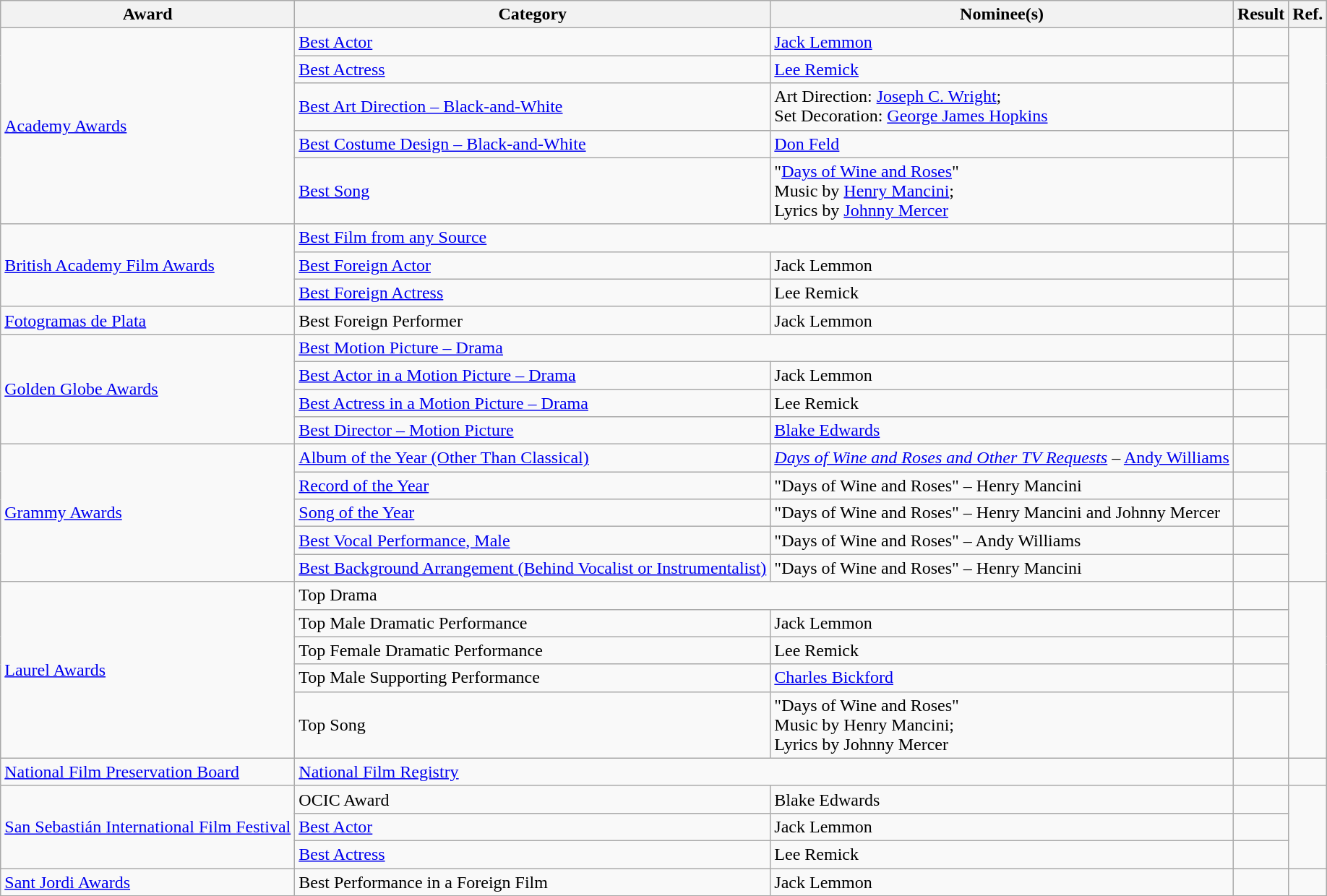<table class="wikitable plainrowheaders">
<tr>
<th>Award</th>
<th>Category</th>
<th>Nominee(s)</th>
<th>Result</th>
<th>Ref.</th>
</tr>
<tr>
<td rowspan="5"><a href='#'>Academy Awards</a></td>
<td><a href='#'>Best Actor</a></td>
<td><a href='#'>Jack Lemmon</a></td>
<td></td>
<td align="center" rowspan="5"> <br> </td>
</tr>
<tr>
<td><a href='#'>Best Actress</a></td>
<td><a href='#'>Lee Remick</a></td>
<td></td>
</tr>
<tr>
<td><a href='#'>Best Art Direction – Black-and-White</a></td>
<td>Art Direction: <a href='#'>Joseph C. Wright</a>; <br> Set Decoration: <a href='#'>George James Hopkins</a></td>
<td></td>
</tr>
<tr>
<td><a href='#'>Best Costume Design – Black-and-White</a></td>
<td><a href='#'>Don Feld</a></td>
<td></td>
</tr>
<tr>
<td><a href='#'>Best Song</a></td>
<td>"<a href='#'>Days of Wine and Roses</a>" <br> Music by <a href='#'>Henry Mancini</a>; <br> Lyrics by <a href='#'>Johnny Mercer</a></td>
<td></td>
</tr>
<tr>
<td rowspan="3"><a href='#'>British Academy Film Awards</a></td>
<td colspan="2"><a href='#'>Best Film from any Source</a></td>
<td></td>
<td align="center" rowspan="3"></td>
</tr>
<tr>
<td><a href='#'>Best Foreign Actor</a></td>
<td>Jack Lemmon</td>
<td></td>
</tr>
<tr>
<td><a href='#'>Best Foreign Actress</a></td>
<td>Lee Remick</td>
<td></td>
</tr>
<tr>
<td><a href='#'>Fotogramas de Plata</a></td>
<td>Best Foreign Performer</td>
<td>Jack Lemmon</td>
<td></td>
</tr>
<tr>
<td rowspan="4"><a href='#'>Golden Globe Awards</a></td>
<td colspan="2"><a href='#'>Best Motion Picture – Drama</a></td>
<td></td>
<td align="center" rowspan="4"></td>
</tr>
<tr>
<td><a href='#'>Best Actor in a Motion Picture – Drama</a></td>
<td>Jack Lemmon</td>
<td></td>
</tr>
<tr>
<td><a href='#'>Best Actress in a Motion Picture – Drama</a></td>
<td>Lee Remick</td>
<td></td>
</tr>
<tr>
<td><a href='#'>Best Director – Motion Picture</a></td>
<td><a href='#'>Blake Edwards</a></td>
<td></td>
</tr>
<tr>
<td rowspan="5"><a href='#'>Grammy Awards</a></td>
<td><a href='#'>Album of the Year (Other Than Classical)</a></td>
<td><em><a href='#'>Days of Wine and Roses and Other TV Requests</a></em> – <a href='#'>Andy Williams</a></td>
<td></td>
<td align="center" rowspan="5"></td>
</tr>
<tr>
<td><a href='#'>Record of the Year</a></td>
<td>"Days of Wine and Roses" – Henry Mancini</td>
<td></td>
</tr>
<tr>
<td><a href='#'>Song of the Year</a></td>
<td>"Days of Wine and Roses" – Henry Mancini and Johnny Mercer</td>
<td></td>
</tr>
<tr>
<td><a href='#'>Best Vocal Performance, Male</a></td>
<td>"Days of Wine and Roses" – Andy Williams</td>
<td></td>
</tr>
<tr>
<td><a href='#'>Best Background Arrangement (Behind Vocalist or Instrumentalist)</a></td>
<td>"Days of Wine and Roses" – Henry Mancini</td>
<td></td>
</tr>
<tr>
<td rowspan="5"><a href='#'>Laurel Awards</a></td>
<td colspan="2">Top Drama</td>
<td></td>
<td align="center" rowspan="5"></td>
</tr>
<tr>
<td>Top Male Dramatic Performance</td>
<td>Jack Lemmon</td>
<td></td>
</tr>
<tr>
<td>Top Female Dramatic Performance</td>
<td>Lee Remick</td>
<td></td>
</tr>
<tr>
<td>Top Male Supporting Performance</td>
<td><a href='#'>Charles Bickford</a></td>
<td></td>
</tr>
<tr>
<td>Top Song</td>
<td>"Days of Wine and Roses" <br> Music by Henry Mancini; <br> Lyrics by Johnny Mercer</td>
<td></td>
</tr>
<tr>
<td><a href='#'>National Film Preservation Board</a></td>
<td colspan="2"><a href='#'>National Film Registry</a></td>
<td></td>
<td align="center"></td>
</tr>
<tr>
<td rowspan="3"><a href='#'>San Sebastián International Film Festival</a></td>
<td>OCIC Award</td>
<td>Blake Edwards</td>
<td></td>
<td align="center" rowspan="3"></td>
</tr>
<tr>
<td><a href='#'>Best Actor</a></td>
<td>Jack Lemmon</td>
<td></td>
</tr>
<tr>
<td><a href='#'>Best Actress</a></td>
<td>Lee Remick</td>
<td></td>
</tr>
<tr>
<td><a href='#'>Sant Jordi Awards</a></td>
<td>Best Performance in a Foreign Film</td>
<td>Jack Lemmon</td>
<td></td>
<td align="center"></td>
</tr>
</table>
